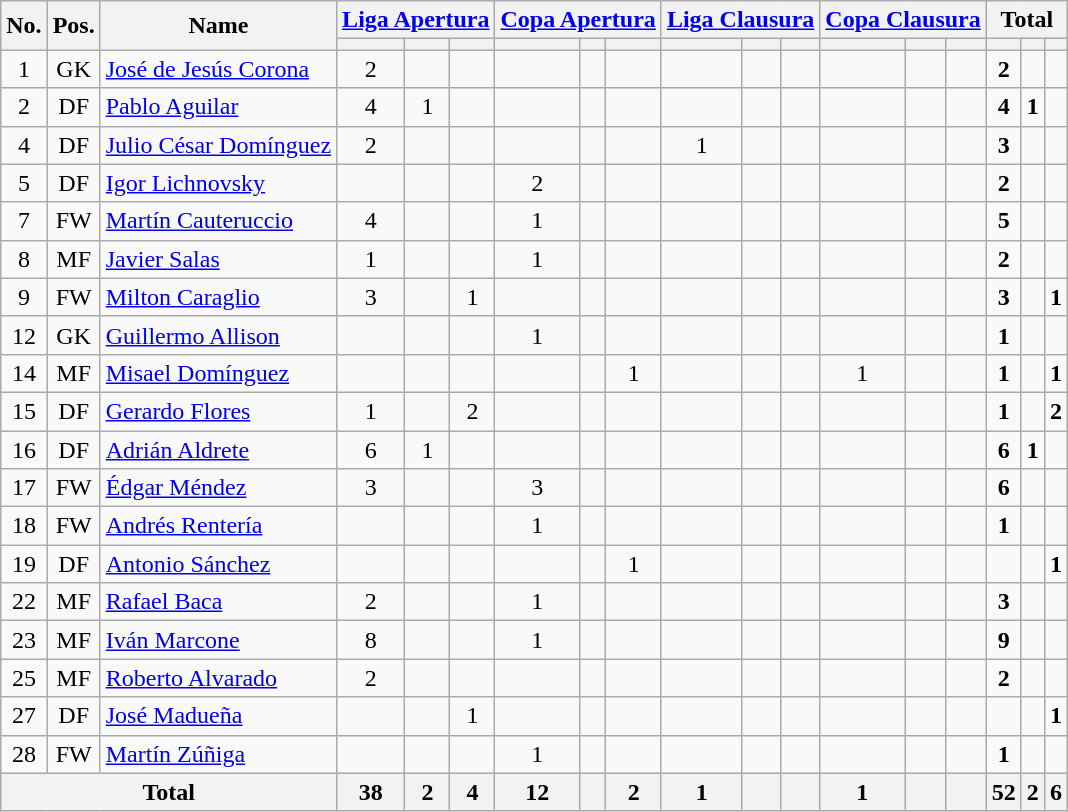<table class="wikitable sortable" style="text-align: center">
<tr>
<th rowspan="2">No.</th>
<th rowspan="2">Pos.</th>
<th rowspan="2">Name</th>
<th colspan="3"><a href='#'>Liga Apertura</a></th>
<th colspan="3"><a href='#'>Copa Apertura</a></th>
<th colspan="3"><a href='#'>Liga Clausura</a></th>
<th colspan="3"><a href='#'>Copa Clausura</a></th>
<th colspan="3"><strong>Total</strong></th>
</tr>
<tr>
<th></th>
<th></th>
<th></th>
<th></th>
<th></th>
<th></th>
<th></th>
<th></th>
<th></th>
<th></th>
<th></th>
<th></th>
<th></th>
<th></th>
<th></th>
</tr>
<tr>
<td>1</td>
<td>GK</td>
<td align=left> <a href='#'>José de Jesús Corona</a></td>
<td>2</td>
<td></td>
<td></td>
<td></td>
<td></td>
<td></td>
<td></td>
<td></td>
<td></td>
<td></td>
<td></td>
<td></td>
<td><strong>2</strong></td>
<td></td>
<td></td>
</tr>
<tr>
<td>2</td>
<td>DF</td>
<td align=left> <a href='#'>Pablo Aguilar</a></td>
<td>4</td>
<td>1</td>
<td></td>
<td></td>
<td></td>
<td></td>
<td></td>
<td></td>
<td></td>
<td></td>
<td></td>
<td></td>
<td><strong>4</strong></td>
<td><strong>1</strong></td>
<td></td>
</tr>
<tr>
<td>4</td>
<td>DF</td>
<td align=left> <a href='#'>Julio César Domínguez</a></td>
<td>2</td>
<td></td>
<td></td>
<td></td>
<td></td>
<td></td>
<td>1</td>
<td></td>
<td></td>
<td></td>
<td></td>
<td></td>
<td><strong>3</strong></td>
<td></td>
<td></td>
</tr>
<tr>
<td>5</td>
<td>DF</td>
<td align=left> <a href='#'>Igor Lichnovsky</a></td>
<td></td>
<td></td>
<td></td>
<td>2</td>
<td></td>
<td></td>
<td></td>
<td></td>
<td></td>
<td></td>
<td></td>
<td></td>
<td><strong>2</strong></td>
<td></td>
<td></td>
</tr>
<tr>
<td>7</td>
<td>FW</td>
<td align=left> <a href='#'>Martín Cauteruccio</a></td>
<td>4</td>
<td></td>
<td></td>
<td>1</td>
<td></td>
<td></td>
<td></td>
<td></td>
<td></td>
<td></td>
<td></td>
<td></td>
<td><strong>5</strong></td>
<td></td>
<td></td>
</tr>
<tr>
<td>8</td>
<td>MF</td>
<td align=left> <a href='#'>Javier Salas</a></td>
<td>1</td>
<td></td>
<td></td>
<td>1</td>
<td></td>
<td></td>
<td></td>
<td></td>
<td></td>
<td></td>
<td></td>
<td></td>
<td><strong>2</strong></td>
<td></td>
<td></td>
</tr>
<tr>
<td>9</td>
<td>FW</td>
<td align=left> <a href='#'>Milton Caraglio</a></td>
<td>3</td>
<td></td>
<td>1</td>
<td></td>
<td></td>
<td></td>
<td></td>
<td></td>
<td></td>
<td></td>
<td></td>
<td></td>
<td><strong>3</strong></td>
<td></td>
<td><strong>1</strong></td>
</tr>
<tr>
<td>12</td>
<td>GK</td>
<td align=left> <a href='#'>Guillermo Allison</a></td>
<td></td>
<td></td>
<td></td>
<td>1</td>
<td></td>
<td></td>
<td></td>
<td></td>
<td></td>
<td></td>
<td></td>
<td></td>
<td><strong>1</strong></td>
<td></td>
<td></td>
</tr>
<tr>
<td>14</td>
<td>MF</td>
<td align=left> <a href='#'>Misael Domínguez</a></td>
<td></td>
<td></td>
<td></td>
<td></td>
<td></td>
<td>1</td>
<td></td>
<td></td>
<td></td>
<td>1</td>
<td></td>
<td></td>
<td><strong>1</strong></td>
<td></td>
<td><strong>1</strong></td>
</tr>
<tr>
<td>15</td>
<td>DF</td>
<td align=left> <a href='#'>Gerardo Flores</a></td>
<td>1</td>
<td></td>
<td>2</td>
<td></td>
<td></td>
<td></td>
<td></td>
<td></td>
<td></td>
<td></td>
<td></td>
<td></td>
<td><strong>1</strong></td>
<td></td>
<td><strong>2</strong></td>
</tr>
<tr>
<td>16</td>
<td>DF</td>
<td align=left> <a href='#'>Adrián Aldrete</a></td>
<td>6</td>
<td>1</td>
<td></td>
<td></td>
<td></td>
<td></td>
<td></td>
<td></td>
<td></td>
<td></td>
<td></td>
<td></td>
<td><strong>6</strong></td>
<td><strong>1</strong></td>
<td></td>
</tr>
<tr>
<td>17</td>
<td>FW</td>
<td align=left> <a href='#'>Édgar Méndez</a></td>
<td>3</td>
<td></td>
<td></td>
<td>3</td>
<td></td>
<td></td>
<td></td>
<td></td>
<td></td>
<td></td>
<td></td>
<td></td>
<td><strong>6</strong></td>
<td></td>
<td></td>
</tr>
<tr>
<td>18</td>
<td>FW</td>
<td align=left> <a href='#'>Andrés Rentería</a></td>
<td></td>
<td></td>
<td></td>
<td>1</td>
<td></td>
<td></td>
<td></td>
<td></td>
<td></td>
<td></td>
<td></td>
<td></td>
<td><strong>1</strong></td>
<td></td>
<td></td>
</tr>
<tr>
<td>19</td>
<td>DF</td>
<td align=left> <a href='#'>Antonio Sánchez</a></td>
<td></td>
<td></td>
<td></td>
<td></td>
<td></td>
<td>1</td>
<td></td>
<td></td>
<td></td>
<td></td>
<td></td>
<td></td>
<td></td>
<td></td>
<td><strong>1</strong></td>
</tr>
<tr>
<td>22</td>
<td>MF</td>
<td align=left> <a href='#'>Rafael Baca</a></td>
<td>2</td>
<td></td>
<td></td>
<td>1</td>
<td></td>
<td></td>
<td></td>
<td></td>
<td></td>
<td></td>
<td></td>
<td></td>
<td><strong>3</strong></td>
<td></td>
<td></td>
</tr>
<tr>
<td>23</td>
<td>MF</td>
<td align=left> <a href='#'>Iván Marcone</a></td>
<td>8</td>
<td></td>
<td></td>
<td>1</td>
<td></td>
<td></td>
<td></td>
<td></td>
<td></td>
<td></td>
<td></td>
<td></td>
<td><strong>9</strong></td>
<td></td>
<td></td>
</tr>
<tr>
<td>25</td>
<td>MF</td>
<td align=left> <a href='#'>Roberto Alvarado</a></td>
<td>2</td>
<td></td>
<td></td>
<td></td>
<td></td>
<td></td>
<td></td>
<td></td>
<td></td>
<td></td>
<td></td>
<td></td>
<td><strong>2</strong></td>
<td></td>
<td></td>
</tr>
<tr>
<td>27</td>
<td>DF</td>
<td align=left> <a href='#'>José Madueña</a></td>
<td></td>
<td></td>
<td>1</td>
<td></td>
<td></td>
<td></td>
<td></td>
<td></td>
<td></td>
<td></td>
<td></td>
<td></td>
<td></td>
<td></td>
<td><strong>1</strong></td>
</tr>
<tr>
<td>28</td>
<td>FW</td>
<td align=left> <a href='#'>Martín Zúñiga</a></td>
<td></td>
<td></td>
<td></td>
<td>1</td>
<td></td>
<td></td>
<td></td>
<td></td>
<td></td>
<td></td>
<td></td>
<td></td>
<td><strong>1</strong></td>
<td></td>
<td></td>
</tr>
<tr>
<th colspan=3>Total</th>
<th>38</th>
<th>2</th>
<th>4</th>
<th>12</th>
<th></th>
<th>2</th>
<th>1</th>
<th></th>
<th></th>
<th>1</th>
<th></th>
<th></th>
<th><strong>52</strong></th>
<th><strong>2</strong></th>
<th><strong>6</strong></th>
</tr>
</table>
